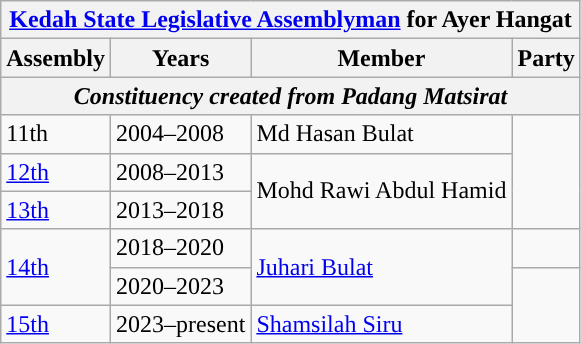<table class="wikitable">
<tr>
<th colspan="4"><a href='#'>Kedah State Legislative Assemblyman</a> for Ayer Hangat</th>
</tr>
<tr>
<th>Assembly</th>
<th>Years</th>
<th>Member</th>
<th>Party</th>
</tr>
<tr>
<th colspan="4" align="center"><em>Constituency created from Padang Matsirat</em></th>
</tr>
<tr>
<td>11th</td>
<td>2004–2008</td>
<td>Md Hasan Bulat</td>
<td rowspan="3"></td>
</tr>
<tr>
<td><a href='#'>12th</a></td>
<td>2008–2013</td>
<td rowspan="2">Mohd Rawi Abdul Hamid</td>
</tr>
<tr>
<td><a href='#'>13th</a></td>
<td>2013–2018</td>
</tr>
<tr>
<td rowspan="2"><a href='#'>14th</a></td>
<td>2018–2020</td>
<td rowspan="2"><a href='#'>Juhari Bulat</a></td>
<td></td>
</tr>
<tr>
<td>2020–2023</td>
<td rowspan="2"></td>
</tr>
<tr>
<td rowspan="2"><a href='#'>15th</a></td>
<td>2023–present</td>
<td><a href='#'>Shamsilah Siru</a></td>
</tr>
</table>
